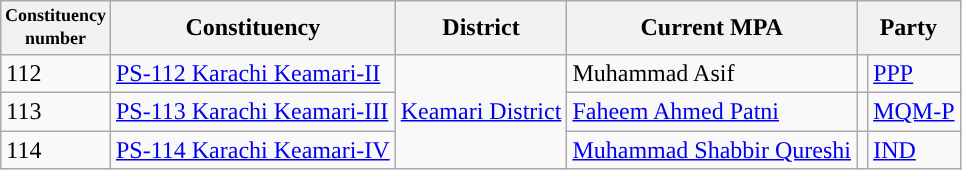<table class="wikitable">
<tr>
<th width="50px" style="font-size:75%">Constituency number</th>
<th>Constituency</th>
<th>District</th>
<th>Current MPA</th>
<th colspan="2">Party</th>
</tr>
<tr>
<td>112</td>
<td><a href='#'>PS-112 Karachi Keamari-II</a></td>
<td rowspan="3"><a href='#'>Keamari District</a></td>
<td>Muhammad Asif</td>
<td></td>
<td><a href='#'>PPP</a></td>
</tr>
<tr>
<td>113</td>
<td><a href='#'>PS-113 Karachi Keamari-III</a></td>
<td><a href='#'>Faheem Ahmed Patni</a></td>
<td></td>
<td><a href='#'>MQM-P</a></td>
</tr>
<tr>
<td>114</td>
<td><a href='#'>PS-114 Karachi Keamari-IV</a></td>
<td><a href='#'>Muhammad Shabbir Qureshi</a></td>
<td></td>
<td><a href='#'>IND</a></td>
</tr>
</table>
